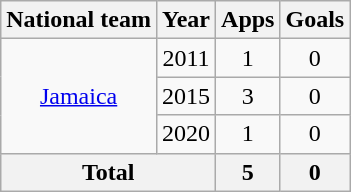<table class="wikitable" style="text-align:center">
<tr>
<th>National team</th>
<th>Year</th>
<th>Apps</th>
<th>Goals</th>
</tr>
<tr>
<td rowspan="3"><a href='#'>Jamaica</a></td>
<td>2011</td>
<td>1</td>
<td>0</td>
</tr>
<tr>
<td>2015</td>
<td>3</td>
<td>0</td>
</tr>
<tr>
<td>2020</td>
<td>1</td>
<td>0</td>
</tr>
<tr>
<th colspan="2">Total</th>
<th>5</th>
<th>0</th>
</tr>
</table>
